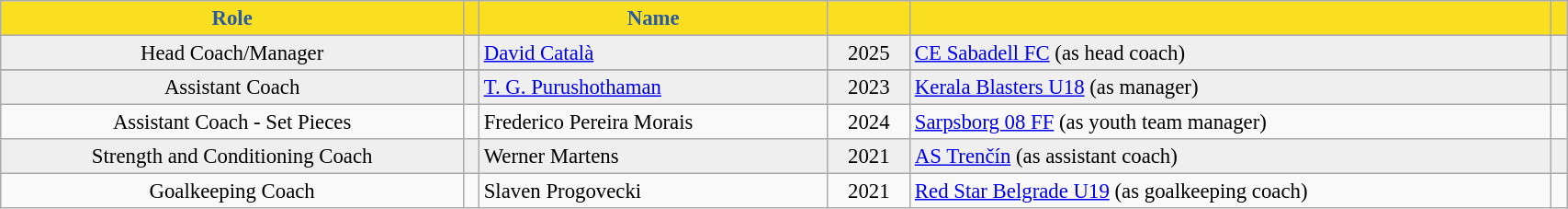<table class="wikitable sortable" style="text-align:center; font-size:95%; width:90%;">
<tr>
<th style="background:#FADF20; color:#2A5AA1; text-align:center;" scope="col">Role</th>
<th style="background:#FADF20; color:#2A5AA1; text-align:center;" scope="col"></th>
<th style="background:#FADF20; color:#2A5AA1; text-align:center;" scope="col">Name</th>
<th style="background:#FADF20; color:#2A5AA1; text-align:center;" scope="col"></th>
<th style="background:#FADF20; color:#2A5AA1; text-align:center;" scope="col"></th>
<th style="background:#FADF20; color:#2A5AA1; text-align:center;" scope="col"></th>
</tr>
<tr bgcolor="#EFEFEF">
<td>Head Coach/Manager</td>
<td style="text-align:left;"></td>
<td style="text-align:left;"><a href='#'>David Català</a></td>
<td>2025</td>
<td style="text-align:left;"> <a href='#'>CE Sabadell FC</a> (as head coach)</td>
<td></td>
</tr>
<tr>
</tr>
<tr bgcolor="#EFEFEF">
<td>Assistant Coach</td>
<td style="text-align:left;"></td>
<td style="text-align:left;"><a href='#'>T. G. Purushothaman</a></td>
<td>2023</td>
<td style="text-align:left;"> <a href='#'>Kerala Blasters U18</a> (as manager)</td>
<td></td>
</tr>
<tr>
<td>Assistant Coach - Set Pieces</td>
<td style="text-align:left;"></td>
<td style="text-align:left;">Frederico Pereira Morais</td>
<td>2024</td>
<td style="text-align:left;"> <a href='#'>Sarpsborg 08 FF</a> (as youth team manager)</td>
<td></td>
</tr>
<tr bgcolor="#EFEFEF">
<td>Strength and Conditioning Coach</td>
<td style="text-align:left;"></td>
<td style="text-align:left;">Werner Martens</td>
<td>2021</td>
<td style="text-align:left;"> <a href='#'>AS Trenčín</a> (as assistant coach)</td>
<td></td>
</tr>
<tr>
<td>Goalkeeping Coach</td>
<td style="text-align:left;"></td>
<td style="text-align:left;">Slaven Progovecki</td>
<td>2021</td>
<td style="text-align:left;"> <a href='#'>Red Star Belgrade U19</a> (as goalkeeping coach)</td>
<td></td>
</tr>
</table>
